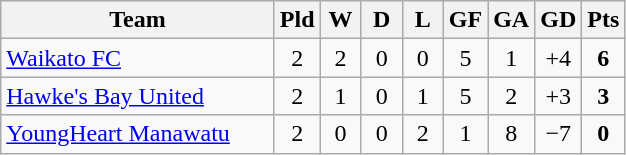<table class="wikitable" style="text-align: center;">
<tr>
<th width="175">Team</th>
<th width="20">Pld</th>
<th width="20">W</th>
<th width="20">D</th>
<th width="20">L</th>
<th width="20">GF</th>
<th width="20">GA</th>
<th width="20">GD</th>
<th width="20">Pts</th>
</tr>
<tr>
<td style="text-align:left;"> <a href='#'>Waikato FC</a></td>
<td>2</td>
<td>2</td>
<td>0</td>
<td>0</td>
<td>5</td>
<td>1</td>
<td>+4</td>
<td><strong>6</strong></td>
</tr>
<tr>
<td style="text-align:left;"> <a href='#'>Hawke's Bay United</a></td>
<td>2</td>
<td>1</td>
<td>0</td>
<td>1</td>
<td>5</td>
<td>2</td>
<td>+3</td>
<td><strong>3</strong></td>
</tr>
<tr>
<td style="text-align:left;"> <a href='#'>YoungHeart Manawatu</a></td>
<td>2</td>
<td>0</td>
<td>0</td>
<td>2</td>
<td>1</td>
<td>8</td>
<td>−7</td>
<td><strong>0</strong></td>
</tr>
</table>
